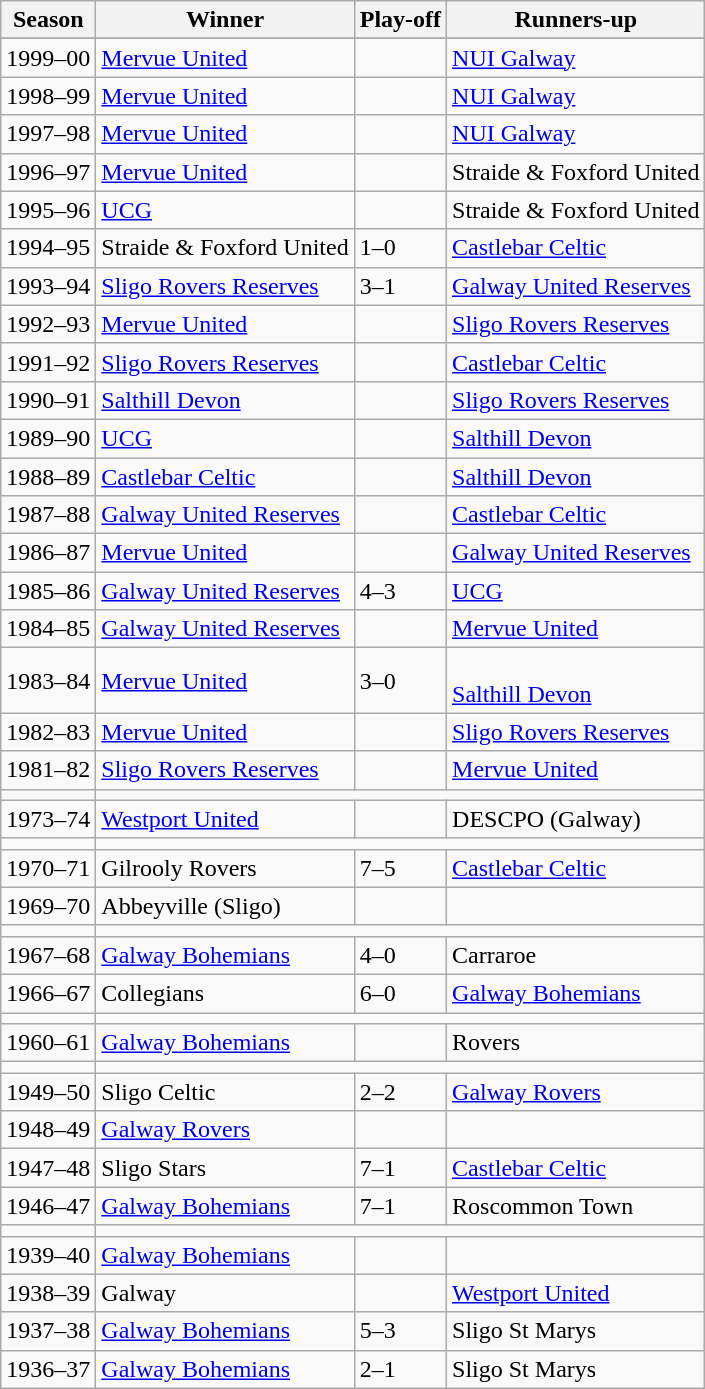<table class="wikitable collapsible">
<tr>
<th>Season</th>
<th>Winner</th>
<th>Play-off</th>
<th>Runners-up</th>
</tr>
<tr 15B.C>
</tr>
<tr>
<td>1999–00</td>
<td><a href='#'>Mervue United</a></td>
<td></td>
<td><a href='#'>NUI Galway</a></td>
</tr>
<tr>
<td>1998–99</td>
<td><a href='#'>Mervue United</a></td>
<td></td>
<td><a href='#'>NUI Galway</a></td>
</tr>
<tr>
<td>1997–98</td>
<td><a href='#'>Mervue United</a></td>
<td></td>
<td><a href='#'>NUI Galway</a></td>
</tr>
<tr>
<td>1996–97</td>
<td><a href='#'>Mervue United</a></td>
<td></td>
<td>Straide & Foxford United</td>
</tr>
<tr>
<td>1995–96</td>
<td><a href='#'>UCG</a></td>
<td></td>
<td>Straide & Foxford United</td>
</tr>
<tr>
<td>1994–95</td>
<td>Straide & Foxford United</td>
<td>1–0 </td>
<td><a href='#'>Castlebar Celtic</a></td>
</tr>
<tr>
<td>1993–94</td>
<td><a href='#'>Sligo Rovers Reserves</a></td>
<td>3–1</td>
<td><a href='#'>Galway United Reserves</a></td>
</tr>
<tr>
<td>1992–93</td>
<td><a href='#'>Mervue United</a></td>
<td></td>
<td><a href='#'>Sligo Rovers Reserves</a></td>
</tr>
<tr>
<td>1991–92</td>
<td><a href='#'>Sligo Rovers Reserves</a></td>
<td></td>
<td><a href='#'>Castlebar Celtic</a></td>
</tr>
<tr>
<td>1990–91</td>
<td><a href='#'>Salthill Devon</a></td>
<td></td>
<td><a href='#'>Sligo Rovers Reserves</a></td>
</tr>
<tr>
<td>1989–90</td>
<td><a href='#'>UCG</a></td>
<td></td>
<td><a href='#'>Salthill Devon</a></td>
</tr>
<tr>
<td>1988–89</td>
<td><a href='#'>Castlebar Celtic</a></td>
<td></td>
<td><a href='#'>Salthill Devon</a></td>
</tr>
<tr>
<td>1987–88</td>
<td><a href='#'>Galway United Reserves</a></td>
<td></td>
<td><a href='#'>Castlebar Celtic</a></td>
</tr>
<tr>
<td>1986–87</td>
<td><a href='#'>Mervue United</a></td>
<td></td>
<td><a href='#'>Galway United Reserves</a></td>
</tr>
<tr>
<td>1985–86</td>
<td><a href='#'>Galway United Reserves</a></td>
<td>4–3 </td>
<td><a href='#'>UCG</a></td>
</tr>
<tr>
<td>1984–85</td>
<td><a href='#'>Galway United Reserves</a></td>
<td></td>
<td><a href='#'>Mervue United</a></td>
</tr>
<tr>
<td>1983–84</td>
<td><a href='#'>Mervue United</a></td>
<td>3–0 </td>
<td><br><a href='#'>Salthill Devon</a></td>
</tr>
<tr>
<td>1982–83</td>
<td><a href='#'>Mervue United</a></td>
<td></td>
<td><a href='#'>Sligo Rovers Reserves</a></td>
</tr>
<tr>
<td>1981–82</td>
<td><a href='#'>Sligo Rovers Reserves</a></td>
<td></td>
<td><a href='#'>Mervue United</a></td>
</tr>
<tr>
<td></td>
</tr>
<tr>
<td>1973–74</td>
<td><a href='#'>Westport United</a></td>
<td></td>
<td>DESCPO (Galway)</td>
</tr>
<tr>
<td></td>
</tr>
<tr>
<td>1970–71</td>
<td>Gilrooly Rovers</td>
<td>7–5</td>
<td><a href='#'>Castlebar Celtic</a></td>
</tr>
<tr>
<td>1969–70</td>
<td>Abbeyville (Sligo)</td>
<td></td>
<td></td>
</tr>
<tr>
<td></td>
</tr>
<tr>
<td>1967–68</td>
<td><a href='#'>Galway Bohemians</a></td>
<td>4–0</td>
<td>Carraroe</td>
</tr>
<tr>
<td>1966–67</td>
<td>Collegians</td>
<td>6–0</td>
<td><a href='#'>Galway Bohemians</a></td>
</tr>
<tr>
<td></td>
</tr>
<tr>
<td>1960–61</td>
<td><a href='#'>Galway Bohemians</a></td>
<td></td>
<td>Rovers</td>
</tr>
<tr>
<td></td>
</tr>
<tr>
<td>1949–50</td>
<td>Sligo Celtic</td>
<td>2–2</td>
<td><a href='#'>Galway Rovers</a></td>
</tr>
<tr>
<td>1948–49</td>
<td><a href='#'>Galway Rovers</a></td>
<td></td>
<td></td>
</tr>
<tr>
<td>1947–48</td>
<td>Sligo Stars</td>
<td>7–1</td>
<td><a href='#'>Castlebar Celtic</a></td>
</tr>
<tr>
<td>1946–47</td>
<td><a href='#'>Galway Bohemians</a></td>
<td>7–1</td>
<td>Roscommon Town</td>
</tr>
<tr>
<td></td>
</tr>
<tr>
<td>1939–40</td>
<td><a href='#'>Galway Bohemians</a></td>
<td></td>
<td></td>
</tr>
<tr>
<td>1938–39</td>
<td>Galway</td>
<td></td>
<td><a href='#'>Westport United</a></td>
</tr>
<tr>
<td>1937–38</td>
<td><a href='#'>Galway Bohemians</a></td>
<td>5–3</td>
<td>Sligo St Marys</td>
</tr>
<tr>
<td>1936–37</td>
<td><a href='#'>Galway Bohemians</a></td>
<td>2–1</td>
<td>Sligo St Marys </td>
</tr>
</table>
